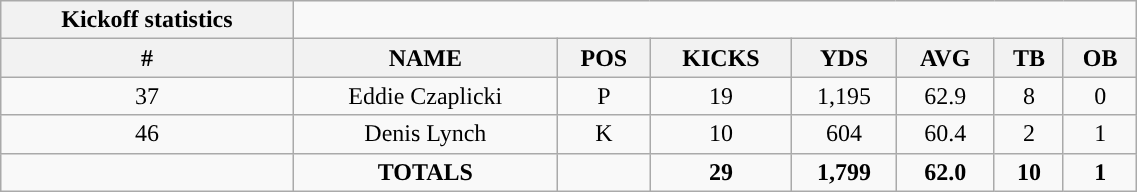<table style="width:60%; text-align:center;" class="wikitable collapsible collapsed">
<tr>
<th style="text-align:center; ">Kickoff statistics</th>
</tr>
<tr>
<th>#</th>
<th>NAME</th>
<th>POS</th>
<th>KICKS</th>
<th>YDS</th>
<th>AVG</th>
<th>TB</th>
<th>OB</th>
</tr>
<tr>
<td>37</td>
<td>Eddie Czaplicki</td>
<td>P</td>
<td>19</td>
<td>1,195</td>
<td>62.9</td>
<td>8</td>
<td>0</td>
</tr>
<tr>
<td>46</td>
<td>Denis Lynch</td>
<td>K</td>
<td>10</td>
<td>604</td>
<td>60.4</td>
<td>2</td>
<td>1</td>
</tr>
<tr>
<td></td>
<td><strong>TOTALS</strong></td>
<td></td>
<td><strong>29</strong></td>
<td><strong>1,799</strong></td>
<td><strong>62.0</strong></td>
<td><strong>10</strong></td>
<td><strong>1</strong></td>
</tr>
</table>
